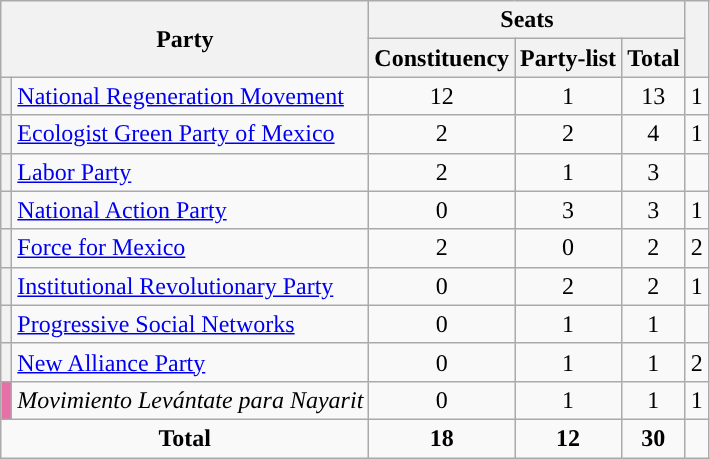<table class="wikitable" style="text-align:center;">
<tr>
<th colspan="2" rowspan="2">Party</th>
<th colspan="3">Seats</th>
<th rowspan="2"></th>
</tr>
<tr>
<th style="width:3em"><strong>Constituency</strong></th>
<th>Party-list</th>
<th>Total</th>
</tr>
<tr>
<th style="background-color:"></th>
<td style="text-align:left;"><a href='#'>National Regeneration Movement</a></td>
<td>12</td>
<td>1</td>
<td>13</td>
<td> 1</td>
</tr>
<tr>
<th style="background-color:"></th>
<td style="text-align:left;"><a href='#'>Ecologist Green Party of Mexico</a></td>
<td>2</td>
<td>2</td>
<td>4</td>
<td> 1</td>
</tr>
<tr>
<th style="background-color:"></th>
<td style="text-align:left;"><a href='#'>Labor Party</a></td>
<td>2</td>
<td>1</td>
<td>3</td>
<td></td>
</tr>
<tr>
<th style="background-color:"></th>
<td style="text-align:left;"><a href='#'>National Action Party</a></td>
<td>0</td>
<td>3</td>
<td>3</td>
<td> 1</td>
</tr>
<tr>
<th style="background-color:"></th>
<td style="text-align:left;"><a href='#'>Force for Mexico</a></td>
<td>2</td>
<td>0</td>
<td>2</td>
<td> 2</td>
</tr>
<tr>
<th style="background-color:"></th>
<td style="text-align:left;"><a href='#'>Institutional Revolutionary Party</a></td>
<td>0</td>
<td>2</td>
<td>2</td>
<td> 1</td>
</tr>
<tr>
<th style="background-color:"></th>
<td style="text-align:left;"><a href='#'>Progressive Social Networks</a></td>
<td>0</td>
<td>1</td>
<td>1</td>
<td></td>
</tr>
<tr>
<th style="background-color:"></th>
<td style="text-align:left;"><a href='#'>New Alliance Party</a></td>
<td>0</td>
<td>1</td>
<td>1</td>
<td> 2</td>
</tr>
<tr>
<th style="background-color:#e66fa7;"></th>
<td style="text-align:left;"><em>Movimiento Levántate para Nayarit</em></td>
<td>0</td>
<td>1</td>
<td>1</td>
<td> 1</td>
</tr>
<tr>
<td colspan="2"><strong>Total</strong></td>
<td><strong>18</strong></td>
<td><strong>12</strong></td>
<td><strong>30</strong></td>
<td></td>
</tr>
</table>
